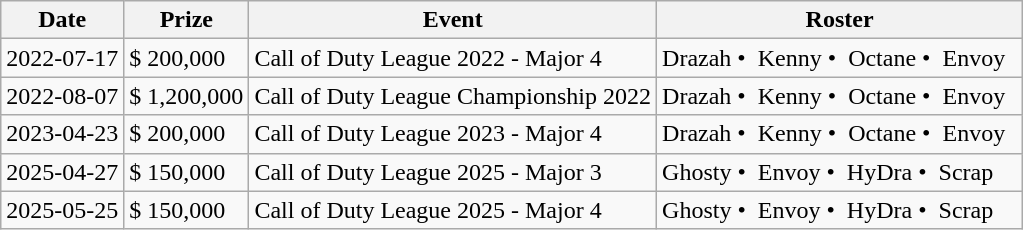<table class="wikitable sortable">
<tr>
<th>Date</th>
<th>Prize</th>
<th>Event</th>
<th>Roster</th>
</tr>
<tr>
<td>2022-07-17</td>
<td>$ 200,000</td>
<td>Call of Duty League 2022 - Major 4</td>
<td>Drazah •  Kenny •  Octane •  Envoy  </td>
</tr>
<tr>
<td>2022-08-07</td>
<td>$ 1,200,000</td>
<td>Call of Duty League Championship 2022</td>
<td>Drazah •  Kenny •  Octane •  Envoy  </td>
</tr>
<tr>
<td>2023-04-23</td>
<td>$ 200,000</td>
<td>Call of Duty League 2023 - Major 4</td>
<td>Drazah •  Kenny •  Octane •  Envoy</td>
</tr>
<tr>
<td>2025-04-27</td>
<td>$ 150,000</td>
<td>Call of Duty League 2025 - Major 3</td>
<td>Ghosty •  Envoy •  HyDra •  Scrap</td>
</tr>
<tr>
<td>2025-05-25</td>
<td>$ 150,000</td>
<td>Call of Duty League 2025 - Major 4</td>
<td>Ghosty •  Envoy •  HyDra •  Scrap</td>
</tr>
</table>
